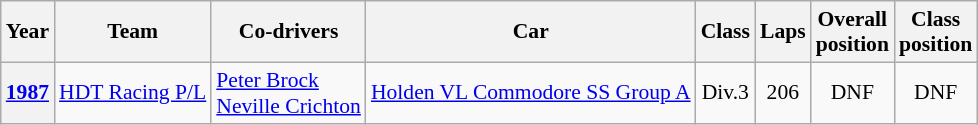<table class="wikitable" style="text-align:center; font-size:90%">
<tr>
<th>Year</th>
<th>Team</th>
<th>Co-drivers</th>
<th>Car</th>
<th>Class</th>
<th>Laps</th>
<th>Overall<br>position</th>
<th>Class<br>position</th>
</tr>
<tr>
<th><a href='#'>1987</a></th>
<td align="left"> <a href='#'>HDT Racing P/L</a></td>
<td align="left"> <a href='#'>Peter Brock</a><br> <a href='#'>Neville Crichton</a></td>
<td align="left"><a href='#'>Holden VL Commodore SS Group A</a></td>
<td>Div.3</td>
<td>206</td>
<td>DNF</td>
<td>DNF</td>
</tr>
</table>
